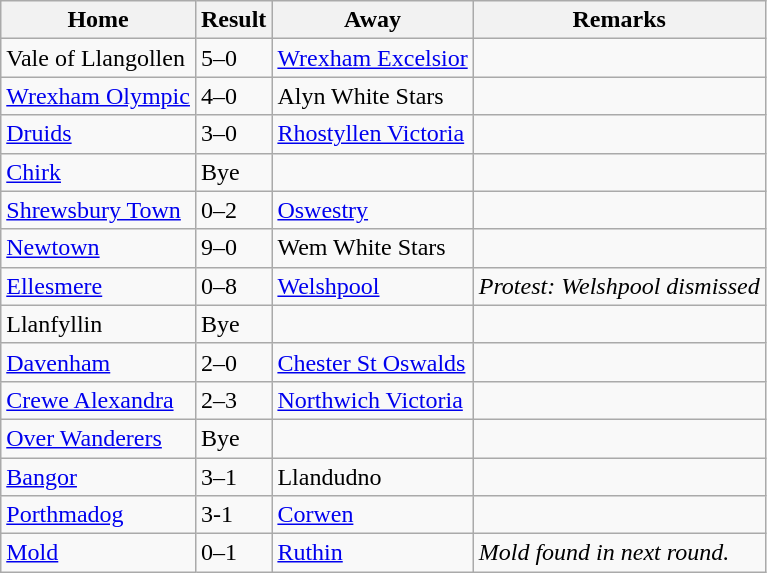<table class="wikitable">
<tr>
<th>Home</th>
<th>Result</th>
<th>Away</th>
<th>Remarks</th>
</tr>
<tr>
<td>Vale of Llangollen</td>
<td>5–0</td>
<td><a href='#'>Wrexham Excelsior</a></td>
<td></td>
</tr>
<tr>
<td><a href='#'>Wrexham Olympic</a></td>
<td>4–0</td>
<td>Alyn White Stars</td>
<td></td>
</tr>
<tr>
<td><a href='#'>Druids</a></td>
<td>3–0</td>
<td><a href='#'>Rhostyllen Victoria</a></td>
<td></td>
</tr>
<tr>
<td><a href='#'>Chirk</a></td>
<td>Bye</td>
<td></td>
<td></td>
</tr>
<tr>
<td><a href='#'>Shrewsbury Town</a></td>
<td>0–2</td>
<td><a href='#'>Oswestry</a></td>
<td></td>
</tr>
<tr>
<td><a href='#'>Newtown</a></td>
<td>9–0</td>
<td>Wem White Stars</td>
<td></td>
</tr>
<tr>
<td><a href='#'>Ellesmere</a></td>
<td>0–8</td>
<td><a href='#'>Welshpool</a></td>
<td><em>Protest: Welshpool dismissed</em></td>
</tr>
<tr>
<td>Llanfyllin</td>
<td>Bye</td>
<td></td>
<td></td>
</tr>
<tr>
<td><a href='#'>Davenham</a></td>
<td>2–0</td>
<td><a href='#'>Chester St Oswalds</a></td>
<td></td>
</tr>
<tr>
<td><a href='#'>Crewe Alexandra</a></td>
<td>2–3</td>
<td><a href='#'>Northwich Victoria</a></td>
<td></td>
</tr>
<tr>
<td><a href='#'>Over Wanderers</a></td>
<td>Bye</td>
<td></td>
<td></td>
</tr>
<tr>
<td><a href='#'>Bangor</a></td>
<td>3–1</td>
<td>Llandudno</td>
<td></td>
</tr>
<tr>
<td><a href='#'>Porthmadog</a></td>
<td>3-1</td>
<td><a href='#'>Corwen</a></td>
<td></td>
</tr>
<tr>
<td><a href='#'>Mold</a></td>
<td>0–1</td>
<td><a href='#'>Ruthin</a></td>
<td><em>Mold found in next round.</em></td>
</tr>
</table>
